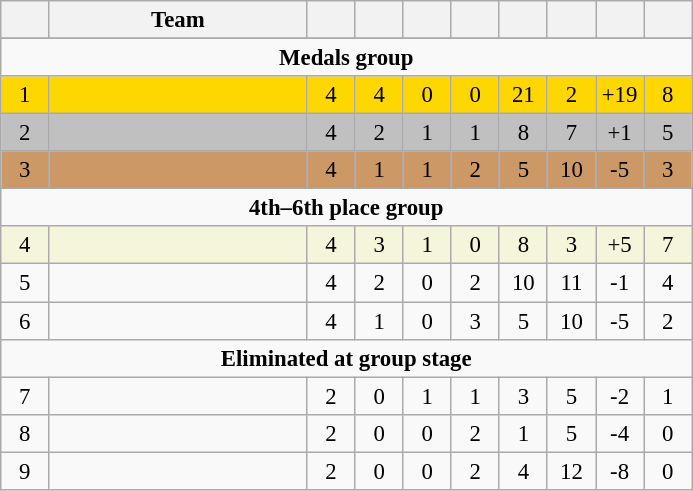<table class="wikitable" style="font-size: 95%; text-align: center;">
<tr>
<th width=25></th>
<th width=165>Team</th>
<th width=25></th>
<th width=25></th>
<th width=25></th>
<th width=25></th>
<th width=25></th>
<th width=25></th>
<th width=25></th>
<th width=25></th>
</tr>
<tr>
</tr>
<tr>
<td colspan="10"><strong>Medals group</strong></td>
</tr>
<tr style="background:gold;">
<td>1</td>
<td style="text-align:left;"></td>
<td>4</td>
<td>4</td>
<td>0</td>
<td>0</td>
<td>21</td>
<td>2</td>
<td>+19</td>
<td>8</td>
</tr>
<tr style="background:silver;">
<td>2</td>
<td style="text-align:left;"></td>
<td>4</td>
<td>2</td>
<td>1</td>
<td>1</td>
<td>8</td>
<td>7</td>
<td>+1</td>
<td>5</td>
</tr>
<tr style="background:#c96;">
<td>3</td>
<td style="text-align:left;"></td>
<td>4</td>
<td>1</td>
<td>1</td>
<td>2</td>
<td>5</td>
<td>10</td>
<td>-5</td>
<td>3</td>
</tr>
<tr>
<td colspan="10"><strong>4th–6th place group</strong></td>
</tr>
<tr style="background:beige;">
<td>4</td>
<td style="text-align:left;"></td>
<td>4</td>
<td>3</td>
<td>1</td>
<td>0</td>
<td>8</td>
<td>3</td>
<td>+5</td>
<td>7</td>
</tr>
<tr>
<td>5</td>
<td style="text-align:left;"></td>
<td>4</td>
<td>2</td>
<td>0</td>
<td>2</td>
<td>10</td>
<td>11</td>
<td>-1</td>
<td>4</td>
</tr>
<tr>
<td>6</td>
<td style="text-align:left;"></td>
<td>4</td>
<td>1</td>
<td>0</td>
<td>3</td>
<td>5</td>
<td>10</td>
<td>-5</td>
<td>2</td>
</tr>
<tr>
<td colspan="10"><strong>Eliminated at group stage</strong></td>
</tr>
<tr>
<td>7</td>
<td style="text-align:left;"></td>
<td>2</td>
<td>0</td>
<td>1</td>
<td>1</td>
<td>3</td>
<td>5</td>
<td>-2</td>
<td>1</td>
</tr>
<tr>
<td>8</td>
<td style="text-align:left;"></td>
<td>2</td>
<td>0</td>
<td>0</td>
<td>2</td>
<td>1</td>
<td>5</td>
<td>-4</td>
<td>0</td>
</tr>
<tr>
<td>9</td>
<td style="text-align:left;"></td>
<td>2</td>
<td>0</td>
<td>0</td>
<td>2</td>
<td>4</td>
<td>12</td>
<td>-8</td>
<td>0</td>
</tr>
</table>
